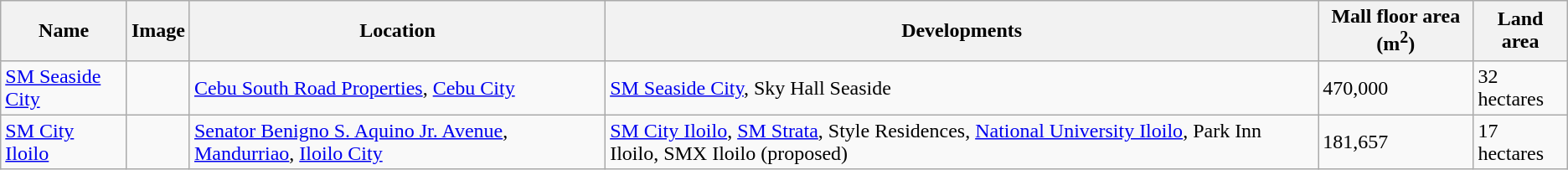<table class="wikitable sortable">
<tr>
<th>Name</th>
<th>Image</th>
<th>Location</th>
<th>Developments</th>
<th>Mall floor area (m<sup>2</sup>)</th>
<th>Land area</th>
</tr>
<tr>
<td><a href='#'>SM Seaside City</a></td>
<td></td>
<td><a href='#'>Cebu South Road Properties</a>, <a href='#'>Cebu City</a></td>
<td><a href='#'>SM Seaside City</a>, Sky Hall Seaside</td>
<td>470,000</td>
<td>32 hectares</td>
</tr>
<tr>
<td><a href='#'>SM City Iloilo</a></td>
<td></td>
<td><a href='#'>Senator Benigno S. Aquino Jr. Avenue</a>, <a href='#'>Mandurriao</a>, <a href='#'>Iloilo City</a></td>
<td><a href='#'>SM City Iloilo</a>, <a href='#'>SM Strata</a>, Style Residences, <a href='#'>National University Iloilo</a>, Park Inn Iloilo, SMX Iloilo (proposed)</td>
<td>181,657</td>
<td>17 hectares</td>
</tr>
</table>
